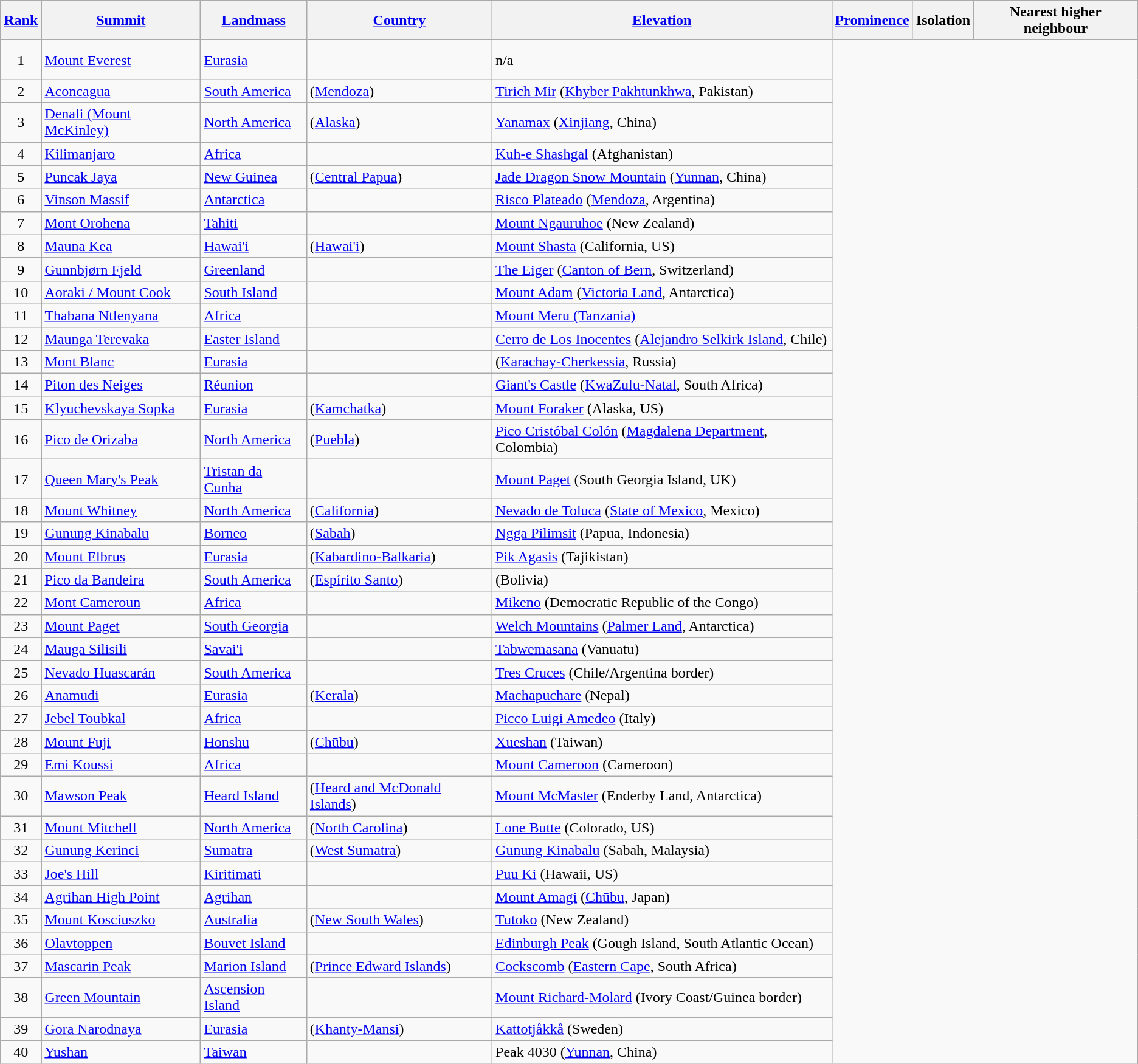<table class="wikitable sortable">
<tr>
<th><a href='#'>Rank</a></th>
<th><a href='#'>Summit</a></th>
<th><a href='#'>Landmass</a></th>
<th><a href='#'>Country</a></th>
<th><a href='#'>Elevation</a></th>
<th><a href='#'>Prominence</a></th>
<th>Isolation</th>
<th>Nearest higher neighbour</th>
</tr>
<tr>
<td align=center>1</td>
<td><a href='#'>Mount Everest</a></td>
<td><a href='#'>Eurasia</a></td>
<td><br><br></td>
<td>n/a</td>
</tr>
<tr>
<td align=center>2</td>
<td><a href='#'>Aconcagua</a></td>
<td><a href='#'>South America</a></td>
<td> (<a href='#'>Mendoza</a>)<br></td>
<td><a href='#'>Tirich Mir</a> (<a href='#'>Khyber Pakhtunkhwa</a>, Pakistan)</td>
</tr>
<tr>
<td align=center>3</td>
<td><a href='#'>Denali (Mount McKinley)</a></td>
<td><a href='#'>North America</a></td>
<td> (<a href='#'>Alaska</a>)<br></td>
<td><a href='#'>Yanamax</a> (<a href='#'>Xinjiang</a>, China)</td>
</tr>
<tr>
<td align=center>4</td>
<td><a href='#'>Kilimanjaro</a></td>
<td><a href='#'>Africa</a></td>
<td><br></td>
<td><a href='#'>Kuh-e Shashgal</a> (Afghanistan)</td>
</tr>
<tr>
<td align=center>5</td>
<td><a href='#'>Puncak Jaya</a></td>
<td><a href='#'>New Guinea</a></td>
<td> (<a href='#'>Central Papua</a>)<br></td>
<td><a href='#'>Jade Dragon Snow Mountain</a> (<a href='#'>Yunnan</a>, China)</td>
</tr>
<tr>
<td align=center>6</td>
<td><a href='#'>Vinson Massif</a></td>
<td><a href='#'>Antarctica</a></td>
<td><br></td>
<td><a href='#'>Risco Plateado</a> (<a href='#'>Mendoza</a>, Argentina)</td>
</tr>
<tr>
<td align=center>7</td>
<td><a href='#'>Mont Orohena</a></td>
<td><a href='#'>Tahiti</a></td>
<td><br></td>
<td><a href='#'>Mount Ngauruhoe</a> (New Zealand)</td>
</tr>
<tr>
<td align=center>8</td>
<td><a href='#'>Mauna Kea</a></td>
<td><a href='#'>Hawai'i</a></td>
<td> (<a href='#'>Hawai'i</a>)<br></td>
<td><a href='#'>Mount Shasta</a> (California, US)</td>
</tr>
<tr>
<td align=center>9</td>
<td><a href='#'>Gunnbjørn Fjeld</a></td>
<td><a href='#'>Greenland</a></td>
<td><br></td>
<td><a href='#'>The Eiger</a> (<a href='#'>Canton of Bern</a>, Switzerland)</td>
</tr>
<tr>
<td align=center>10</td>
<td><a href='#'>Aoraki / Mount Cook</a></td>
<td><a href='#'>South Island</a></td>
<td><br></td>
<td><a href='#'>Mount Adam</a> (<a href='#'>Victoria Land</a>, Antarctica)</td>
</tr>
<tr>
<td align=center>11</td>
<td><a href='#'>Thabana Ntlenyana</a></td>
<td><a href='#'>Africa</a></td>
<td><br></td>
<td><a href='#'>Mount Meru (Tanzania)</a></td>
</tr>
<tr>
<td align=center>12</td>
<td><a href='#'>Maunga Terevaka</a></td>
<td><a href='#'>Easter Island</a></td>
<td><br></td>
<td><a href='#'>Cerro de Los Inocentes</a> (<a href='#'>Alejandro Selkirk Island</a>, Chile)</td>
</tr>
<tr>
<td align=center>13</td>
<td><a href='#'>Mont Blanc</a></td>
<td><a href='#'>Eurasia</a></td>
<td><br></td>
<td> (<a href='#'>Karachay-Cherkessia</a>, Russia)</td>
</tr>
<tr>
<td align=center>14</td>
<td><a href='#'>Piton des Neiges</a></td>
<td><a href='#'>Réunion</a></td>
<td><br></td>
<td><a href='#'>Giant's Castle</a> (<a href='#'>KwaZulu-Natal</a>, South Africa)</td>
</tr>
<tr>
<td align=center>15</td>
<td><a href='#'>Klyuchevskaya Sopka</a></td>
<td><a href='#'>Eurasia</a></td>
<td> (<a href='#'>Kamchatka</a>)<br></td>
<td><a href='#'>Mount Foraker</a> (Alaska, US)</td>
</tr>
<tr>
<td align=center>16</td>
<td><a href='#'>Pico de Orizaba</a></td>
<td><a href='#'>North America</a></td>
<td> (<a href='#'>Puebla</a>)<br></td>
<td><a href='#'>Pico Cristóbal Colón</a> (<a href='#'>Magdalena Department</a>, Colombia)</td>
</tr>
<tr>
<td align=center>17</td>
<td><a href='#'>Queen Mary's Peak</a></td>
<td><a href='#'>Tristan da Cunha</a></td>
<td><br></td>
<td><a href='#'>Mount Paget</a> (South Georgia Island, UK)</td>
</tr>
<tr>
<td align=center>18</td>
<td><a href='#'>Mount Whitney</a></td>
<td><a href='#'>North America</a></td>
<td> (<a href='#'>California</a>)<br></td>
<td><a href='#'>Nevado de Toluca</a> (<a href='#'>State of Mexico</a>, Mexico)</td>
</tr>
<tr>
<td align=center>19</td>
<td><a href='#'>Gunung Kinabalu</a></td>
<td><a href='#'>Borneo</a></td>
<td> (<a href='#'>Sabah</a>)<br></td>
<td><a href='#'>Ngga Pilimsit</a> (Papua, Indonesia)</td>
</tr>
<tr>
<td align=center>20</td>
<td><a href='#'>Mount Elbrus</a></td>
<td><a href='#'>Eurasia</a></td>
<td> (<a href='#'>Kabardino-Balkaria</a>)<br></td>
<td><a href='#'>Pik Agasis</a> (Tajikistan)</td>
</tr>
<tr>
<td align=center>21</td>
<td><a href='#'>Pico da Bandeira</a></td>
<td><a href='#'>South America</a></td>
<td> (<a href='#'>Espírito Santo</a>)<br></td>
<td> (Bolivia)</td>
</tr>
<tr>
<td align=center>22</td>
<td><a href='#'>Mont Cameroun</a></td>
<td><a href='#'>Africa</a></td>
<td><br></td>
<td><a href='#'>Mikeno</a> (Democratic Republic of the Congo)</td>
</tr>
<tr>
<td align=center>23</td>
<td><a href='#'>Mount Paget</a></td>
<td><a href='#'>South Georgia</a></td>
<td><br></td>
<td><a href='#'>Welch Mountains</a> (<a href='#'>Palmer Land</a>, Antarctica)</td>
</tr>
<tr>
<td align=center>24</td>
<td><a href='#'>Mauga Silisili</a></td>
<td><a href='#'>Savai'i</a></td>
<td><br></td>
<td><a href='#'>Tabwemasana</a> (Vanuatu)</td>
</tr>
<tr>
<td align=center>25</td>
<td><a href='#'>Nevado Huascarán</a></td>
<td><a href='#'>South America</a></td>
<td><br></td>
<td><a href='#'>Tres Cruces</a> (Chile/Argentina border)</td>
</tr>
<tr>
<td align=center>26</td>
<td><a href='#'>Anamudi</a></td>
<td><a href='#'>Eurasia</a></td>
<td> (<a href='#'>Kerala</a>)<br></td>
<td><a href='#'>Machapuchare</a> (Nepal)</td>
</tr>
<tr>
<td align=center>27</td>
<td><a href='#'>Jebel Toubkal</a></td>
<td><a href='#'>Africa</a></td>
<td><br></td>
<td><a href='#'>Picco Luigi Amedeo</a> (Italy)</td>
</tr>
<tr>
<td align=center>28</td>
<td><a href='#'>Mount Fuji</a></td>
<td><a href='#'>Honshu</a></td>
<td> (<a href='#'>Chūbu</a>)<br></td>
<td><a href='#'>Xueshan</a> (Taiwan)</td>
</tr>
<tr>
<td align=center>29</td>
<td><a href='#'>Emi Koussi</a></td>
<td><a href='#'>Africa</a></td>
<td><br></td>
<td><a href='#'>Mount Cameroon</a> (Cameroon)</td>
</tr>
<tr>
<td align=center>30</td>
<td><a href='#'>Mawson Peak</a></td>
<td><a href='#'>Heard Island</a></td>
<td> (<a href='#'>Heard and McDonald Islands</a>)<br></td>
<td><a href='#'>Mount McMaster</a> (Enderby Land, Antarctica)</td>
</tr>
<tr>
<td align=center>31</td>
<td><a href='#'>Mount Mitchell</a></td>
<td><a href='#'>North America</a></td>
<td> (<a href='#'>North Carolina</a>)<br></td>
<td><a href='#'>Lone Butte</a> (Colorado, US)</td>
</tr>
<tr>
<td align=center>32</td>
<td><a href='#'>Gunung Kerinci</a></td>
<td><a href='#'>Sumatra</a></td>
<td> (<a href='#'>West Sumatra</a>)<br></td>
<td><a href='#'>Gunung Kinabalu</a> (Sabah, Malaysia)</td>
</tr>
<tr>
<td align=center>33</td>
<td><a href='#'>Joe's Hill</a></td>
<td><a href='#'>Kiritimati</a></td>
<td><br></td>
<td><a href='#'>Puu Ki</a> (Hawaii, US)</td>
</tr>
<tr>
<td align=center>34</td>
<td><a href='#'>Agrihan High Point</a></td>
<td><a href='#'>Agrihan</a></td>
<td><br></td>
<td><a href='#'>Mount Amagi</a> (<a href='#'>Chūbu</a>, Japan)</td>
</tr>
<tr>
<td align=center>35</td>
<td><a href='#'>Mount Kosciuszko</a></td>
<td><a href='#'>Australia</a></td>
<td> (<a href='#'>New South Wales</a>)<br></td>
<td><a href='#'>Tutoko</a> (New Zealand)</td>
</tr>
<tr>
<td align=center>36</td>
<td><a href='#'>Olavtoppen</a></td>
<td><a href='#'>Bouvet Island</a></td>
<td><br></td>
<td><a href='#'>Edinburgh Peak</a> (Gough Island, South Atlantic Ocean)</td>
</tr>
<tr>
<td align=center>37</td>
<td><a href='#'>Mascarin Peak</a></td>
<td><a href='#'>Marion Island</a></td>
<td> (<a href='#'>Prince Edward Islands</a>)<br></td>
<td><a href='#'>Cockscomb</a> (<a href='#'>Eastern Cape</a>, South Africa)</td>
</tr>
<tr>
<td align=center>38</td>
<td><a href='#'>Green Mountain</a></td>
<td><a href='#'>Ascension Island</a></td>
<td><br></td>
<td><a href='#'>Mount Richard-Molard</a> (Ivory Coast/Guinea border)</td>
</tr>
<tr>
<td align=center>39</td>
<td><a href='#'>Gora Narodnaya</a></td>
<td><a href='#'>Eurasia</a></td>
<td> (<a href='#'>Khanty-Mansi</a>)<br></td>
<td><a href='#'>Kattotjåkkå</a> (Sweden)</td>
</tr>
<tr>
<td align=center>40</td>
<td><a href='#'>Yushan</a></td>
<td><a href='#'>Taiwan</a></td>
<td><br></td>
<td>Peak 4030 (<a href='#'>Yunnan</a>, China)</td>
</tr>
</table>
